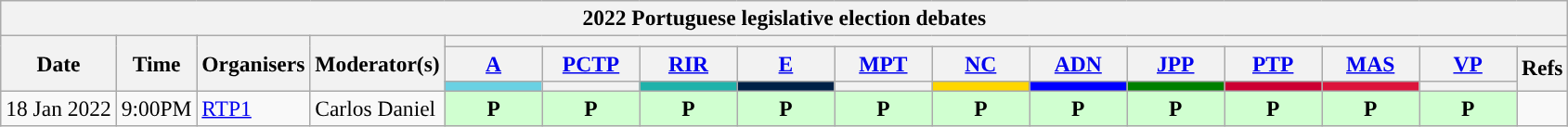<table class="wikitable" style="font-size:98%; text-align:center;">
<tr>
<th colspan="22">2022 Portuguese legislative election debates</th>
</tr>
<tr>
<th rowspan="3">Date</th>
<th rowspan="3">Time</th>
<th rowspan="3">Organisers</th>
<th rowspan="3">Moderator(s)</th>
<th colspan="19">        </th>
</tr>
<tr>
<th scope="col" style="width:4em;"><a href='#'>A</a><br></th>
<th scope="col" style="width:4em;"><a href='#'>PCTP</a><br></th>
<th scope="col" style="width:4em;"><a href='#'>RIR</a><br></th>
<th scope="col" style="width:4em;"><a href='#'>E</a><br></th>
<th scope="col" style="width:4em;"><a href='#'>MPT</a><br></th>
<th scope="col" style="width:4em;"><a href='#'>NC</a><br></th>
<th scope="col" style="width:4em;"><a href='#'>ADN</a><br></th>
<th scope="col" style="width:4em;"><a href='#'>JPP</a><br></th>
<th scope="col" style="width:4em;"><a href='#'>PTP</a><br></th>
<th scope="col" style="width:4em;"><a href='#'>MAS</a><br></th>
<th scope="col" style="width:4em;"><a href='#'>VP</a><br></th>
<th rowspan="2">Refs</th>
</tr>
<tr>
<th style="background:#6AD1E3;"></th>
<th style="background:"></th>
<th style="background:LightSeaGreen;"></th>
<th style="background:#002147;"></th>
<th style="background:"></th>
<th style="background:Gold;"></th>
<th style="background:Blue;"></th>
<th style="background:Green;"></th>
<th style="background:#CC0033"></th>
<th style="background:Crimson;"></th>
<th style="background:"></th>
</tr>
<tr>
<td style="white-space:nowrap; text-align:left;">18 Jan 2022</td>
<td style="white-space:nowrap; text-align:left;">9:00PM</td>
<td style="white-space:nowrap; text-align:left;"><a href='#'>RTP1</a></td>
<td style="white-space:nowrap; text-align:left;">Carlos Daniel</td>
<td style="background:#D0FFD0;"><strong>P</strong></td>
<td style="background:#D0FFD0;"><strong>P</strong></td>
<td style="background:#D0FFD0;"><strong>P</strong></td>
<td style="background:#D0FFD0;"><strong>P</strong></td>
<td style="background:#D0FFD0;"><strong>P</strong></td>
<td style="background:#D0FFD0;"><strong>P</strong></td>
<td style="background:#D0FFD0;"><strong>P</strong></td>
<td style="background:#D0FFD0;"><strong>P</strong></td>
<td style="background:#D0FFD0;"><strong>P</strong></td>
<td style="background:#D0FFD0;"><strong>P</strong></td>
<td style="background:#D0FFD0;"><strong>P</strong></td>
<td></td>
</tr>
</table>
